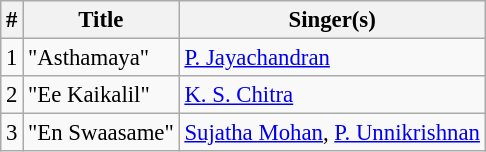<table class="wikitable" style="font-size:95%;">
<tr>
<th>#</th>
<th>Title</th>
<th>Singer(s)</th>
</tr>
<tr>
<td>1</td>
<td>"Asthamaya"</td>
<td><a href='#'>P. Jayachandran</a></td>
</tr>
<tr>
<td>2</td>
<td>"Ee Kaikalil"</td>
<td><a href='#'>K. S. Chitra</a></td>
</tr>
<tr>
<td>3</td>
<td>"En Swaasame"</td>
<td><a href='#'>Sujatha Mohan</a>, <a href='#'>P. Unnikrishnan</a></td>
</tr>
</table>
